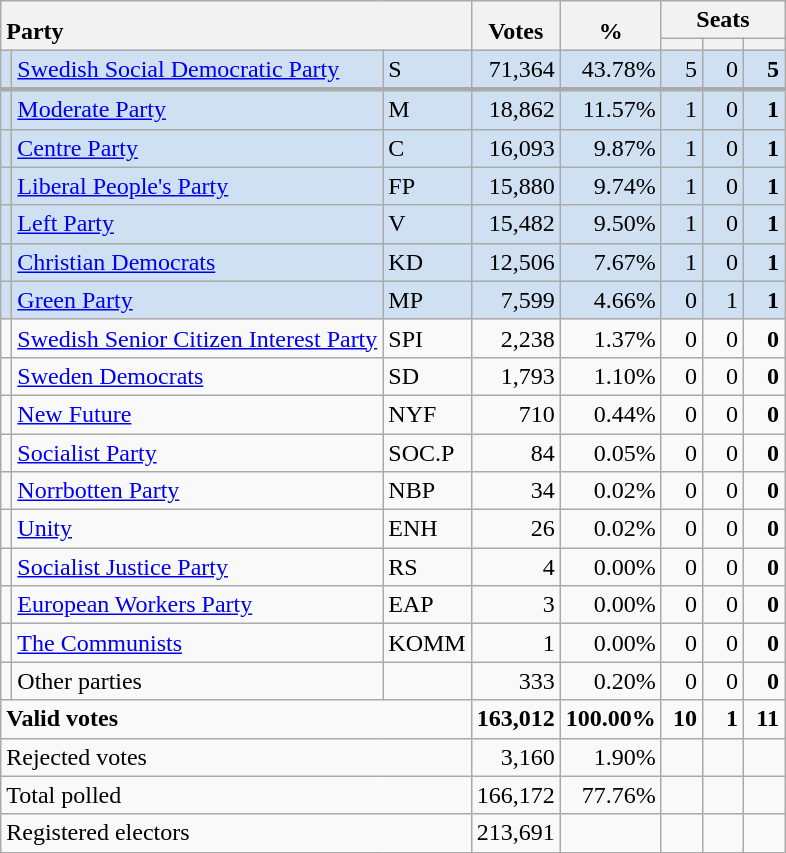<table class="wikitable" border="1" style="text-align:right;">
<tr>
<th style="text-align:left;" valign=bottom rowspan=2 colspan=3>Party</th>
<th align=center valign=bottom rowspan=2 width="50">Votes</th>
<th align=center valign=bottom rowspan=2 width="50">%</th>
<th colspan=3>Seats</th>
</tr>
<tr>
<th align=center valign=bottom width="20"><small></small></th>
<th align=center valign=bottom width="20"><small><a href='#'></a></small></th>
<th align=center valign=bottom width="20"><small></small></th>
</tr>
<tr style="background:#CEE0F2;">
<td></td>
<td align=left style="white-space: nowrap;"><a href='#'>Swedish Social Democratic Party</a></td>
<td align=left>S</td>
<td>71,364</td>
<td>43.78%</td>
<td>5</td>
<td>0</td>
<td><strong>5</strong></td>
</tr>
<tr style="background:#CEE0F2; border-top:3px solid darkgray;">
<td></td>
<td align=left><a href='#'>Moderate Party</a></td>
<td align=left>M</td>
<td>18,862</td>
<td>11.57%</td>
<td>1</td>
<td>0</td>
<td><strong>1</strong></td>
</tr>
<tr style="background:#CEE0F2;">
<td></td>
<td align=left><a href='#'>Centre Party</a></td>
<td align=left>C</td>
<td>16,093</td>
<td>9.87%</td>
<td>1</td>
<td>0</td>
<td><strong>1</strong></td>
</tr>
<tr style="background:#CEE0F2;">
<td></td>
<td align=left><a href='#'>Liberal People's Party</a></td>
<td align=left>FP</td>
<td>15,880</td>
<td>9.74%</td>
<td>1</td>
<td>0</td>
<td><strong>1</strong></td>
</tr>
<tr style="background:#CEE0F2;">
<td></td>
<td align=left><a href='#'>Left Party</a></td>
<td align=left>V</td>
<td>15,482</td>
<td>9.50%</td>
<td>1</td>
<td>0</td>
<td><strong>1</strong></td>
</tr>
<tr style="background:#CEE0F2;">
<td></td>
<td align=left><a href='#'>Christian Democrats</a></td>
<td align=left>KD</td>
<td>12,506</td>
<td>7.67%</td>
<td>1</td>
<td>0</td>
<td><strong>1</strong></td>
</tr>
<tr style="background:#CEE0F2;">
<td></td>
<td align=left><a href='#'>Green Party</a></td>
<td align=left>MP</td>
<td>7,599</td>
<td>4.66%</td>
<td>0</td>
<td>1</td>
<td><strong>1</strong></td>
</tr>
<tr>
<td></td>
<td align=left><a href='#'>Swedish Senior Citizen Interest Party</a></td>
<td align=left>SPI</td>
<td>2,238</td>
<td>1.37%</td>
<td>0</td>
<td>0</td>
<td><strong>0</strong></td>
</tr>
<tr>
<td></td>
<td align=left><a href='#'>Sweden Democrats</a></td>
<td align=left>SD</td>
<td>1,793</td>
<td>1.10%</td>
<td>0</td>
<td>0</td>
<td><strong>0</strong></td>
</tr>
<tr>
<td></td>
<td align=left><a href='#'>New Future</a></td>
<td align=left>NYF</td>
<td>710</td>
<td>0.44%</td>
<td>0</td>
<td>0</td>
<td><strong>0</strong></td>
</tr>
<tr>
<td></td>
<td align=left><a href='#'>Socialist Party</a></td>
<td align=left>SOC.P</td>
<td>84</td>
<td>0.05%</td>
<td>0</td>
<td>0</td>
<td><strong>0</strong></td>
</tr>
<tr>
<td></td>
<td align=left><a href='#'>Norrbotten Party</a></td>
<td align=left>NBP</td>
<td>34</td>
<td>0.02%</td>
<td>0</td>
<td>0</td>
<td><strong>0</strong></td>
</tr>
<tr>
<td></td>
<td align=left><a href='#'>Unity</a></td>
<td align=left>ENH</td>
<td>26</td>
<td>0.02%</td>
<td>0</td>
<td>0</td>
<td><strong>0</strong></td>
</tr>
<tr>
<td></td>
<td align=left><a href='#'>Socialist Justice Party</a></td>
<td align=left>RS</td>
<td>4</td>
<td>0.00%</td>
<td>0</td>
<td>0</td>
<td><strong>0</strong></td>
</tr>
<tr>
<td></td>
<td align=left><a href='#'>European Workers Party</a></td>
<td align=left>EAP</td>
<td>3</td>
<td>0.00%</td>
<td>0</td>
<td>0</td>
<td><strong>0</strong></td>
</tr>
<tr>
<td></td>
<td align=left><a href='#'>The Communists</a></td>
<td align=left>KOMM</td>
<td>1</td>
<td>0.00%</td>
<td>0</td>
<td>0</td>
<td><strong>0</strong></td>
</tr>
<tr>
<td></td>
<td align=left>Other parties</td>
<td></td>
<td>333</td>
<td>0.20%</td>
<td>0</td>
<td>0</td>
<td><strong>0</strong></td>
</tr>
<tr style="font-weight:bold">
<td align=left colspan=3>Valid votes</td>
<td>163,012</td>
<td>100.00%</td>
<td>10</td>
<td>1</td>
<td>11</td>
</tr>
<tr>
<td align=left colspan=3>Rejected votes</td>
<td>3,160</td>
<td>1.90%</td>
<td></td>
<td></td>
<td></td>
</tr>
<tr>
<td align=left colspan=3>Total polled</td>
<td>166,172</td>
<td>77.76%</td>
<td></td>
<td></td>
<td></td>
</tr>
<tr>
<td align=left colspan=3>Registered electors</td>
<td>213,691</td>
<td></td>
<td></td>
<td></td>
<td></td>
</tr>
</table>
